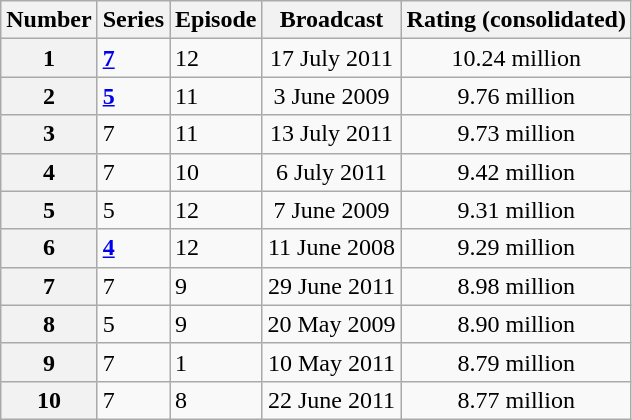<table class="wikitable sortable plainrowheaders">
<tr>
<th scope="col">Number</th>
<th scope="col">Series</th>
<th scope="col">Episode</th>
<th scope="col">Broadcast</th>
<th scope="col">Rating (consolidated)</th>
</tr>
<tr>
<th scope="row" style="text-align:center;">1</th>
<td><strong><a href='#'>7</a></strong></td>
<td>12</td>
<td style="text-align:center;">17 July 2011</td>
<td style="text-align:center;">10.24 million</td>
</tr>
<tr>
<th scope="row" style="text-align:center;">2</th>
<td><strong><a href='#'>5</a></strong></td>
<td>11</td>
<td style="text-align:center;">3 June 2009</td>
<td style="text-align:center;">9.76 million</td>
</tr>
<tr>
<th scope="row" style="text-align:center;">3</th>
<td>7</td>
<td>11</td>
<td style="text-align:center;">13 July 2011</td>
<td style="text-align:center;">9.73 million</td>
</tr>
<tr>
<th scope="row" style="text-align:center;">4</th>
<td>7</td>
<td>10</td>
<td style="text-align:center;">6 July 2011</td>
<td style="text-align:center;">9.42 million</td>
</tr>
<tr>
<th scope="row" style="text-align:center;">5</th>
<td>5</td>
<td>12</td>
<td style="text-align:center;">7 June 2009</td>
<td style="text-align:center;">9.31 million</td>
</tr>
<tr>
<th scope="row" style="text-align:center;">6</th>
<td><strong><a href='#'>4</a></strong></td>
<td>12</td>
<td style="text-align:center;">11 June 2008</td>
<td style="text-align:center;">9.29 million</td>
</tr>
<tr>
<th scope="row" style="text-align:center;">7</th>
<td>7</td>
<td>9</td>
<td style="text-align:center;">29 June 2011</td>
<td style="text-align:center;">8.98 million</td>
</tr>
<tr>
<th scope="row" style="text-align:center;">8</th>
<td>5</td>
<td>9</td>
<td style="text-align:center;">20 May 2009</td>
<td style="text-align:center;">8.90 million</td>
</tr>
<tr>
<th scope="row" style="text-align:center;">9</th>
<td>7</td>
<td>1</td>
<td style="text-align:center;">10 May 2011</td>
<td style="text-align:center;">8.79 million</td>
</tr>
<tr>
<th scope="row" style="text-align:center;">10</th>
<td>7</td>
<td>8</td>
<td style="text-align:center;">22 June 2011</td>
<td style="text-align:center;">8.77 million</td>
</tr>
</table>
